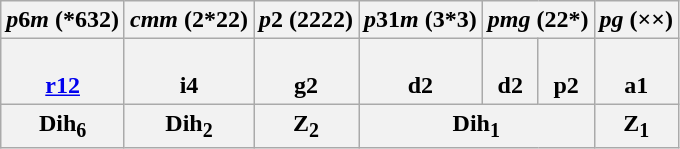<table class=wikitable>
<tr>
<th><em>p</em>6<em>m</em> (*632)</th>
<th><em>cmm</em> (2*22)</th>
<th><em>p</em>2 (2222)</th>
<th><em>p</em>31<em>m</em> (3*3)</th>
<th colspan=2><em>pmg</em> (22*)</th>
<th><em>pg</em> (××)</th>
</tr>
<tr>
<th><br><a href='#'>r12</a></th>
<th><br>i4</th>
<th><br>g2</th>
<th><br>d2</th>
<th><br>d2</th>
<th><br>p2</th>
<th><br>a1</th>
</tr>
<tr valign=top al>
<th>Dih<sub>6</sub></th>
<th>Dih<sub>2</sub></th>
<th>Z<sub>2</sub></th>
<th colspan=3>Dih<sub>1</sub></th>
<th>Z<sub>1</sub></th>
</tr>
</table>
